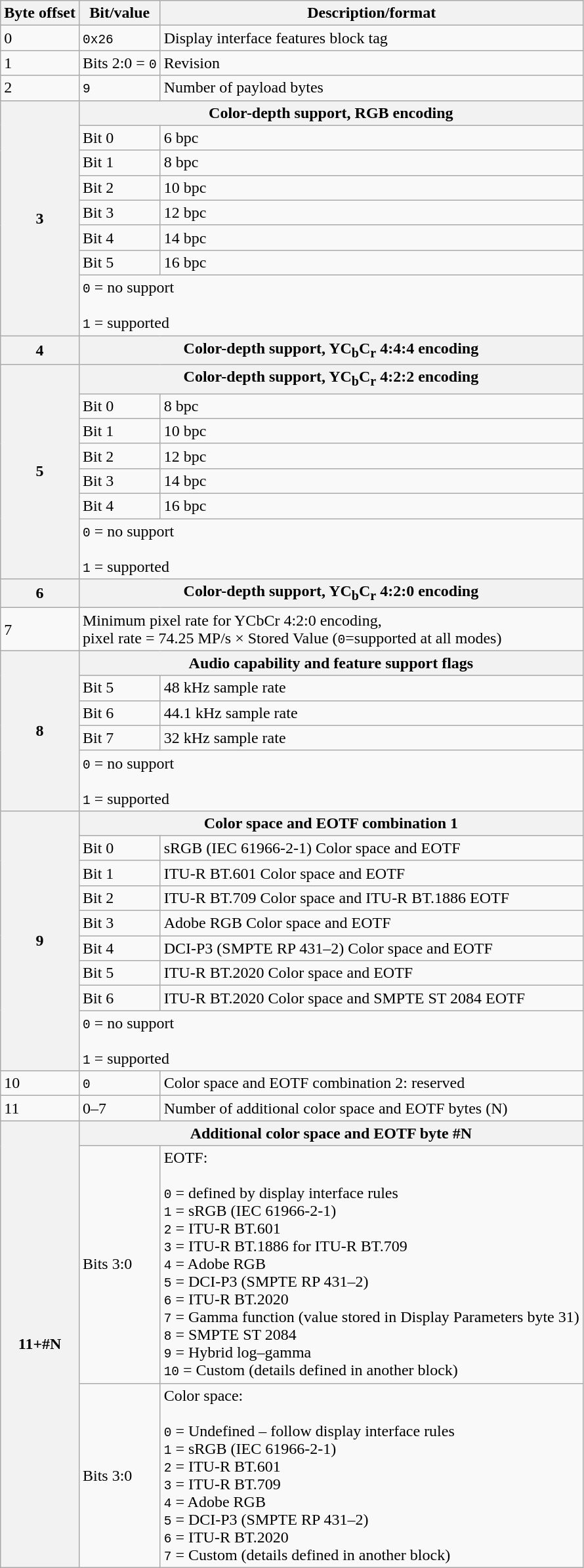<table class=wikitable>
<tr>
<th>Byte offset</th>
<th>Bit/value</th>
<th>Description/format</th>
</tr>
<tr>
<td>0</td>
<td><code>0x26</code></td>
<td>Display interface features block tag</td>
</tr>
<tr>
<td>1</td>
<td>Bits 2:0 = <code>0</code></td>
<td>Revision</td>
</tr>
<tr>
<td>2</td>
<td><code>9</code></td>
<td>Number of payload bytes</td>
</tr>
<tr>
<th rowspan=8>3</th>
<th colspan=2>Color-depth support, RGB encoding</th>
</tr>
<tr>
<td>Bit 0</td>
<td>6 bpc</td>
</tr>
<tr>
<td>Bit 1</td>
<td>8 bpc</td>
</tr>
<tr>
<td>Bit 2</td>
<td>10 bpc</td>
</tr>
<tr>
<td>Bit 3</td>
<td>12 bpc</td>
</tr>
<tr>
<td>Bit 4</td>
<td>14 bpc</td>
</tr>
<tr>
<td>Bit 5</td>
<td>16 bpc</td>
</tr>
<tr>
<td colspan=2><code>0</code> = no support<br><br><code>1</code> = supported</td>
</tr>
<tr>
<th>4</th>
<th colspan=2>Color-depth support, YC<sub>b</sub>C<sub>r</sub> 4:4:4 encoding</th>
</tr>
<tr>
<th rowspan=7>5</th>
<th colspan=2>Color-depth support, YC<sub>b</sub>C<sub>r</sub> 4:2:2 encoding</th>
</tr>
<tr>
<td>Bit 0</td>
<td>8 bpc</td>
</tr>
<tr>
<td>Bit 1</td>
<td>10 bpc</td>
</tr>
<tr>
<td>Bit 2</td>
<td>12 bpc</td>
</tr>
<tr>
<td>Bit 3</td>
<td>14 bpc</td>
</tr>
<tr>
<td>Bit 4</td>
<td>16 bpc</td>
</tr>
<tr>
<td colspan=2><code>0</code> = no support<br><br><code>1</code> = supported</td>
</tr>
<tr>
<th>6</th>
<th colspan=2>Color-depth support, YC<sub>b</sub>C<sub>r</sub> 4:2:0 encoding</th>
</tr>
<tr>
<td>7</td>
<td colspan=2>Minimum pixel rate for YCbCr 4:2:0 encoding,<br> pixel rate = 74.25 MP/s × Stored Value (<code>0</code>=supported at all modes)</td>
</tr>
<tr>
<th rowspan=5>8</th>
<th colspan=2>Audio capability and feature support flags</th>
</tr>
<tr>
<td>Bit 5</td>
<td>48 kHz sample rate</td>
</tr>
<tr>
<td>Bit 6</td>
<td>44.1 kHz sample rate</td>
</tr>
<tr>
<td>Bit 7</td>
<td>32 kHz sample rate</td>
</tr>
<tr>
<td colspan=2><code>0</code> = no support<br><br><code>1</code> = supported</td>
</tr>
<tr>
<th rowspan=9>9</th>
<th colspan=2>Color space and EOTF combination 1</th>
</tr>
<tr>
<td>Bit 0</td>
<td>sRGB (IEC 61966-2-1) Color space and EOTF</td>
</tr>
<tr>
<td>Bit 1</td>
<td>ITU-R BT.601 Color space and EOTF</td>
</tr>
<tr>
<td>Bit 2</td>
<td>ITU-R BT.709 Color space and ITU-R BT.1886 EOTF</td>
</tr>
<tr>
<td>Bit 3</td>
<td>Adobe RGB Color space and EOTF</td>
</tr>
<tr>
<td>Bit 4</td>
<td>DCI-P3 (SMPTE RP 431–2) Color space and EOTF</td>
</tr>
<tr>
<td>Bit 5</td>
<td>ITU-R BT.2020 Color space and EOTF</td>
</tr>
<tr>
<td>Bit 6</td>
<td>ITU-R BT.2020 Color space and SMPTE ST 2084 EOTF</td>
</tr>
<tr>
<td colspan=2><code>0</code> = no support<br><br><code>1</code> = supported</td>
</tr>
<tr>
<td>10</td>
<td><code>0</code></td>
<td>Color space and EOTF combination 2: reserved</td>
</tr>
<tr>
<td>11</td>
<td>0–7</td>
<td>Number of additional color space and EOTF bytes (N)</td>
</tr>
<tr>
<th rowspan=3>11+#N</th>
<th colspan=2>Additional color space and EOTF byte #N</th>
</tr>
<tr>
<td>Bits 3:0</td>
<td>EOTF:<br><br><code>0</code> = defined by display interface rules<br>
<code>1</code> = sRGB (IEC 61966-2-1)<br>
<code>2</code> = ITU-R BT.601<br>
<code>3</code> = ITU-R BT.1886 for ITU-R BT.709<br>
<code>4</code> = Adobe RGB<br> 
<code>5</code> = DCI-P3 (SMPTE RP 431–2)<br> 
<code>6</code> = ITU-R BT.2020<br>
<code>7</code> = Gamma function (value stored in Display Parameters byte 31)<br>
<code>8</code> = SMPTE ST 2084<br>
<code>9</code> = Hybrid log–gamma<br>
<code>10</code> = Custom (details defined in another block)</td>
</tr>
<tr>
<td>Bits 3:0</td>
<td>Color space:<br><br><code>0</code> = Undefined – follow display interface rules<br>
<code>1</code> = sRGB (IEC 61966-2-1)<br>
<code>2</code> = ITU-R BT.601<br>
<code>3</code> = ITU-R BT.709<br>
<code>4</code> = Adobe RGB<br> 
<code>5</code> = DCI-P3 (SMPTE RP 431–2)<br> 
<code>6</code> = ITU-R BT.2020<br>
<code>7</code> = Custom (details defined in another block)</td>
</tr>
</table>
